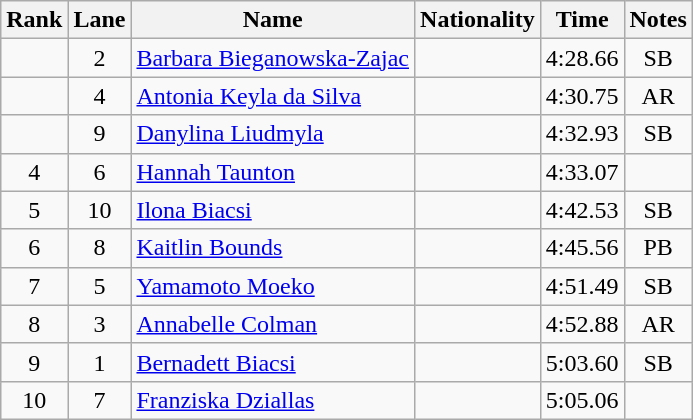<table class='wikitable sortable'  style='text-align:center'>
<tr>
<th>Rank</th>
<th>Lane</th>
<th>Name</th>
<th>Nationality</th>
<th>Time</th>
<th>Notes</th>
</tr>
<tr>
<td></td>
<td>2</td>
<td align=left><a href='#'>Barbara  Bieganowska-Zajac </a></td>
<td align=left></td>
<td>4:28.66</td>
<td>SB</td>
</tr>
<tr>
<td></td>
<td>4</td>
<td align=left><a href='#'>Antonia Keyla da  Silva </a></td>
<td align=left></td>
<td>4:30.75</td>
<td>AR</td>
</tr>
<tr>
<td></td>
<td>9</td>
<td align=left><a href='#'>Danylina Liudmyla </a></td>
<td align=left></td>
<td>4:32.93</td>
<td>SB</td>
</tr>
<tr>
<td>4</td>
<td>6</td>
<td align=left><a href='#'>Hannah Taunton  </a></td>
<td align=left></td>
<td>4:33.07</td>
<td></td>
</tr>
<tr>
<td>5</td>
<td>10</td>
<td align=left><a href='#'>Ilona Biacsi </a></td>
<td align=left></td>
<td>4:42.53</td>
<td>SB</td>
</tr>
<tr>
<td>6</td>
<td>8</td>
<td align=left><a href='#'>Kaitlin Bounds  </a></td>
<td align=left></td>
<td>4:45.56</td>
<td>PB</td>
</tr>
<tr>
<td>7</td>
<td>5</td>
<td align=left><a href='#'>Yamamoto  Moeko  </a></td>
<td align=left></td>
<td>4:51.49</td>
<td>SB</td>
</tr>
<tr>
<td>8</td>
<td>3</td>
<td align=left><a href='#'>Annabelle Colman  </a></td>
<td align=left></td>
<td>4:52.88</td>
<td>AR</td>
</tr>
<tr>
<td>9</td>
<td>1</td>
<td align=left><a href='#'>Bernadett Biacsi  </a></td>
<td align=left></td>
<td>5:03.60</td>
<td>SB</td>
</tr>
<tr>
<td>10</td>
<td>7</td>
<td align=left><a href='#'>Franziska  Dziallas </a></td>
<td align=left></td>
<td>5:05.06</td>
<td></td>
</tr>
</table>
